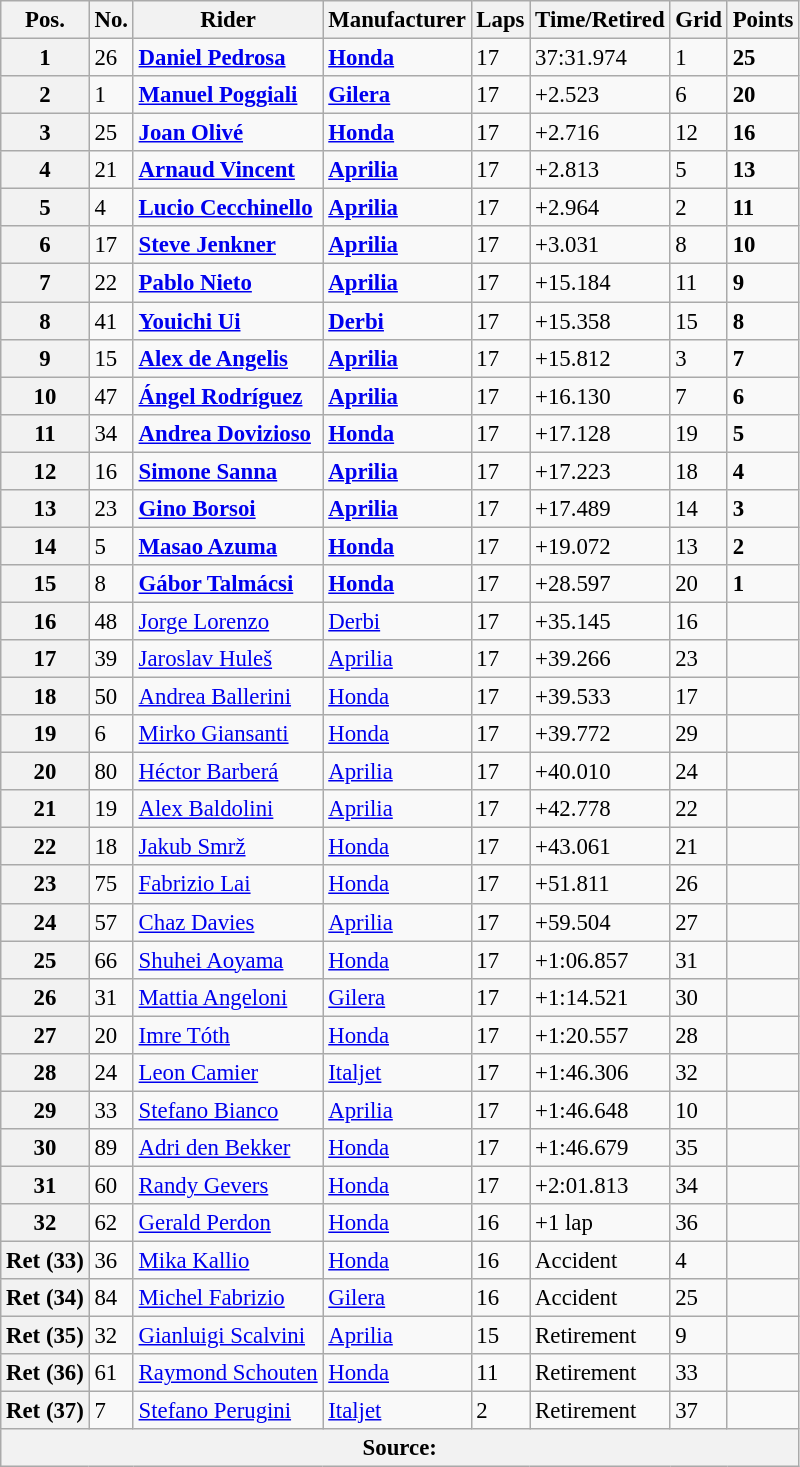<table class="wikitable" style="font-size: 95%;">
<tr>
<th>Pos.</th>
<th>No.</th>
<th>Rider</th>
<th>Manufacturer</th>
<th>Laps</th>
<th>Time/Retired</th>
<th>Grid</th>
<th>Points</th>
</tr>
<tr>
<th>1</th>
<td>26</td>
<td> <strong><a href='#'>Daniel Pedrosa</a></strong></td>
<td><strong><a href='#'>Honda</a></strong></td>
<td>17</td>
<td>37:31.974</td>
<td>1</td>
<td><strong>25</strong></td>
</tr>
<tr>
<th>2</th>
<td>1</td>
<td> <strong><a href='#'>Manuel Poggiali</a></strong></td>
<td><strong><a href='#'>Gilera</a></strong></td>
<td>17</td>
<td>+2.523</td>
<td>6</td>
<td><strong>20</strong></td>
</tr>
<tr>
<th>3</th>
<td>25</td>
<td> <strong><a href='#'>Joan Olivé</a></strong></td>
<td><strong><a href='#'>Honda</a></strong></td>
<td>17</td>
<td>+2.716</td>
<td>12</td>
<td><strong>16</strong></td>
</tr>
<tr>
<th>4</th>
<td>21</td>
<td> <strong><a href='#'>Arnaud Vincent</a></strong></td>
<td><strong><a href='#'>Aprilia</a></strong></td>
<td>17</td>
<td>+2.813</td>
<td>5</td>
<td><strong>13</strong></td>
</tr>
<tr>
<th>5</th>
<td>4</td>
<td> <strong><a href='#'>Lucio Cecchinello</a></strong></td>
<td><strong><a href='#'>Aprilia</a></strong></td>
<td>17</td>
<td>+2.964</td>
<td>2</td>
<td><strong>11</strong></td>
</tr>
<tr>
<th>6</th>
<td>17</td>
<td> <strong><a href='#'>Steve Jenkner</a></strong></td>
<td><strong><a href='#'>Aprilia</a></strong></td>
<td>17</td>
<td>+3.031</td>
<td>8</td>
<td><strong>10</strong></td>
</tr>
<tr>
<th>7</th>
<td>22</td>
<td> <strong><a href='#'>Pablo Nieto</a></strong></td>
<td><strong><a href='#'>Aprilia</a></strong></td>
<td>17</td>
<td>+15.184</td>
<td>11</td>
<td><strong>9</strong></td>
</tr>
<tr>
<th>8</th>
<td>41</td>
<td> <strong><a href='#'>Youichi Ui</a></strong></td>
<td><strong><a href='#'>Derbi</a></strong></td>
<td>17</td>
<td>+15.358</td>
<td>15</td>
<td><strong>8</strong></td>
</tr>
<tr>
<th>9</th>
<td>15</td>
<td> <strong><a href='#'>Alex de Angelis</a></strong></td>
<td><strong><a href='#'>Aprilia</a></strong></td>
<td>17</td>
<td>+15.812</td>
<td>3</td>
<td><strong>7</strong></td>
</tr>
<tr>
<th>10</th>
<td>47</td>
<td> <strong><a href='#'>Ángel Rodríguez</a></strong></td>
<td><strong><a href='#'>Aprilia</a></strong></td>
<td>17</td>
<td>+16.130</td>
<td>7</td>
<td><strong>6</strong></td>
</tr>
<tr>
<th>11</th>
<td>34</td>
<td> <strong><a href='#'>Andrea Dovizioso</a></strong></td>
<td><strong><a href='#'>Honda</a></strong></td>
<td>17</td>
<td>+17.128</td>
<td>19</td>
<td><strong>5</strong></td>
</tr>
<tr>
<th>12</th>
<td>16</td>
<td> <strong><a href='#'>Simone Sanna</a></strong></td>
<td><strong><a href='#'>Aprilia</a></strong></td>
<td>17</td>
<td>+17.223</td>
<td>18</td>
<td><strong>4</strong></td>
</tr>
<tr>
<th>13</th>
<td>23</td>
<td> <strong><a href='#'>Gino Borsoi</a></strong></td>
<td><strong><a href='#'>Aprilia</a></strong></td>
<td>17</td>
<td>+17.489</td>
<td>14</td>
<td><strong>3</strong></td>
</tr>
<tr>
<th>14</th>
<td>5</td>
<td> <strong><a href='#'>Masao Azuma</a></strong></td>
<td><strong><a href='#'>Honda</a></strong></td>
<td>17</td>
<td>+19.072</td>
<td>13</td>
<td><strong>2</strong></td>
</tr>
<tr>
<th>15</th>
<td>8</td>
<td> <strong><a href='#'>Gábor Talmácsi</a></strong></td>
<td><strong><a href='#'>Honda</a></strong></td>
<td>17</td>
<td>+28.597</td>
<td>20</td>
<td><strong>1</strong></td>
</tr>
<tr>
<th>16</th>
<td>48</td>
<td> <a href='#'>Jorge Lorenzo</a></td>
<td><a href='#'>Derbi</a></td>
<td>17</td>
<td>+35.145</td>
<td>16</td>
<td></td>
</tr>
<tr>
<th>17</th>
<td>39</td>
<td> <a href='#'>Jaroslav Huleš</a></td>
<td><a href='#'>Aprilia</a></td>
<td>17</td>
<td>+39.266</td>
<td>23</td>
<td></td>
</tr>
<tr>
<th>18</th>
<td>50</td>
<td> <a href='#'>Andrea Ballerini</a></td>
<td><a href='#'>Honda</a></td>
<td>17</td>
<td>+39.533</td>
<td>17</td>
<td></td>
</tr>
<tr>
<th>19</th>
<td>6</td>
<td> <a href='#'>Mirko Giansanti</a></td>
<td><a href='#'>Honda</a></td>
<td>17</td>
<td>+39.772</td>
<td>29</td>
<td></td>
</tr>
<tr>
<th>20</th>
<td>80</td>
<td> <a href='#'>Héctor Barberá</a></td>
<td><a href='#'>Aprilia</a></td>
<td>17</td>
<td>+40.010</td>
<td>24</td>
<td></td>
</tr>
<tr>
<th>21</th>
<td>19</td>
<td> <a href='#'>Alex Baldolini</a></td>
<td><a href='#'>Aprilia</a></td>
<td>17</td>
<td>+42.778</td>
<td>22</td>
<td></td>
</tr>
<tr>
<th>22</th>
<td>18</td>
<td> <a href='#'>Jakub Smrž</a></td>
<td><a href='#'>Honda</a></td>
<td>17</td>
<td>+43.061</td>
<td>21</td>
<td></td>
</tr>
<tr>
<th>23</th>
<td>75</td>
<td> <a href='#'>Fabrizio Lai</a></td>
<td><a href='#'>Honda</a></td>
<td>17</td>
<td>+51.811</td>
<td>26</td>
<td></td>
</tr>
<tr>
<th>24</th>
<td>57</td>
<td> <a href='#'>Chaz Davies</a></td>
<td><a href='#'>Aprilia</a></td>
<td>17</td>
<td>+59.504</td>
<td>27</td>
<td></td>
</tr>
<tr>
<th>25</th>
<td>66</td>
<td> <a href='#'>Shuhei Aoyama</a></td>
<td><a href='#'>Honda</a></td>
<td>17</td>
<td>+1:06.857</td>
<td>31</td>
<td></td>
</tr>
<tr>
<th>26</th>
<td>31</td>
<td> <a href='#'>Mattia Angeloni</a></td>
<td><a href='#'>Gilera</a></td>
<td>17</td>
<td>+1:14.521</td>
<td>30</td>
<td></td>
</tr>
<tr>
<th>27</th>
<td>20</td>
<td> <a href='#'>Imre Tóth</a></td>
<td><a href='#'>Honda</a></td>
<td>17</td>
<td>+1:20.557</td>
<td>28</td>
<td></td>
</tr>
<tr>
<th>28</th>
<td>24</td>
<td> <a href='#'>Leon Camier</a></td>
<td><a href='#'>Italjet</a></td>
<td>17</td>
<td>+1:46.306</td>
<td>32</td>
<td></td>
</tr>
<tr>
<th>29</th>
<td>33</td>
<td> <a href='#'>Stefano Bianco</a></td>
<td><a href='#'>Aprilia</a></td>
<td>17</td>
<td>+1:46.648</td>
<td>10</td>
<td></td>
</tr>
<tr>
<th>30</th>
<td>89</td>
<td> <a href='#'>Adri den Bekker</a></td>
<td><a href='#'>Honda</a></td>
<td>17</td>
<td>+1:46.679</td>
<td>35</td>
<td></td>
</tr>
<tr>
<th>31</th>
<td>60</td>
<td> <a href='#'>Randy Gevers</a></td>
<td><a href='#'>Honda</a></td>
<td>17</td>
<td>+2:01.813</td>
<td>34</td>
<td></td>
</tr>
<tr>
<th>32</th>
<td>62</td>
<td> <a href='#'>Gerald Perdon</a></td>
<td><a href='#'>Honda</a></td>
<td>16</td>
<td>+1 lap</td>
<td>36</td>
<td></td>
</tr>
<tr>
<th>Ret (33)</th>
<td>36</td>
<td> <a href='#'>Mika Kallio</a></td>
<td><a href='#'>Honda</a></td>
<td>16</td>
<td>Accident</td>
<td>4</td>
<td></td>
</tr>
<tr>
<th>Ret (34)</th>
<td>84</td>
<td> <a href='#'>Michel Fabrizio</a></td>
<td><a href='#'>Gilera</a></td>
<td>16</td>
<td>Accident</td>
<td>25</td>
<td></td>
</tr>
<tr>
<th>Ret (35)</th>
<td>32</td>
<td> <a href='#'>Gianluigi Scalvini</a></td>
<td><a href='#'>Aprilia</a></td>
<td>15</td>
<td>Retirement</td>
<td>9</td>
<td></td>
</tr>
<tr>
<th>Ret (36)</th>
<td>61</td>
<td> <a href='#'>Raymond Schouten</a></td>
<td><a href='#'>Honda</a></td>
<td>11</td>
<td>Retirement</td>
<td>33</td>
<td></td>
</tr>
<tr>
<th>Ret (37)</th>
<td>7</td>
<td> <a href='#'>Stefano Perugini</a></td>
<td><a href='#'>Italjet</a></td>
<td>2</td>
<td>Retirement</td>
<td>37</td>
<td></td>
</tr>
<tr>
<th colspan=8>Source: </th>
</tr>
</table>
